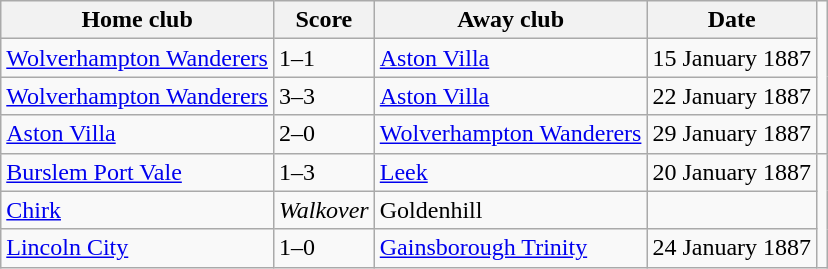<table class="wikitable">
<tr>
<th>Home club</th>
<th>Score</th>
<th>Away club</th>
<th>Date</th>
</tr>
<tr>
<td><a href='#'>Wolverhampton Wanderers</a></td>
<td>1–1</td>
<td><a href='#'>Aston Villa</a></td>
<td>15 January 1887</td>
</tr>
<tr>
<td><a href='#'>Wolverhampton Wanderers</a></td>
<td>3–3</td>
<td><a href='#'>Aston Villa</a></td>
<td>22 January 1887</td>
</tr>
<tr>
<td><a href='#'>Aston Villa</a></td>
<td>2–0</td>
<td><a href='#'>Wolverhampton Wanderers</a></td>
<td>29 January 1887</td>
<td></td>
</tr>
<tr>
<td><a href='#'>Burslem Port Vale</a></td>
<td>1–3</td>
<td><a href='#'>Leek</a></td>
<td>20 January 1887</td>
</tr>
<tr>
<td><a href='#'>Chirk</a> </td>
<td><em>Walkover</em></td>
<td>Goldenhill</td>
<td></td>
</tr>
<tr>
<td><a href='#'>Lincoln City</a></td>
<td>1–0</td>
<td><a href='#'>Gainsborough Trinity</a></td>
<td>24 January 1887</td>
</tr>
</table>
